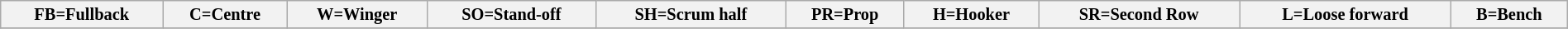<table class="wikitable" style="font-size:85%;" width="100%">
<tr>
<th>FB=Fullback</th>
<th>C=Centre</th>
<th>W=Winger</th>
<th>SO=Stand-off</th>
<th>SH=Scrum half</th>
<th>PR=Prop</th>
<th>H=Hooker</th>
<th>SR=Second Row</th>
<th>L=Loose forward</th>
<th>B=Bench</th>
</tr>
<tr>
</tr>
</table>
